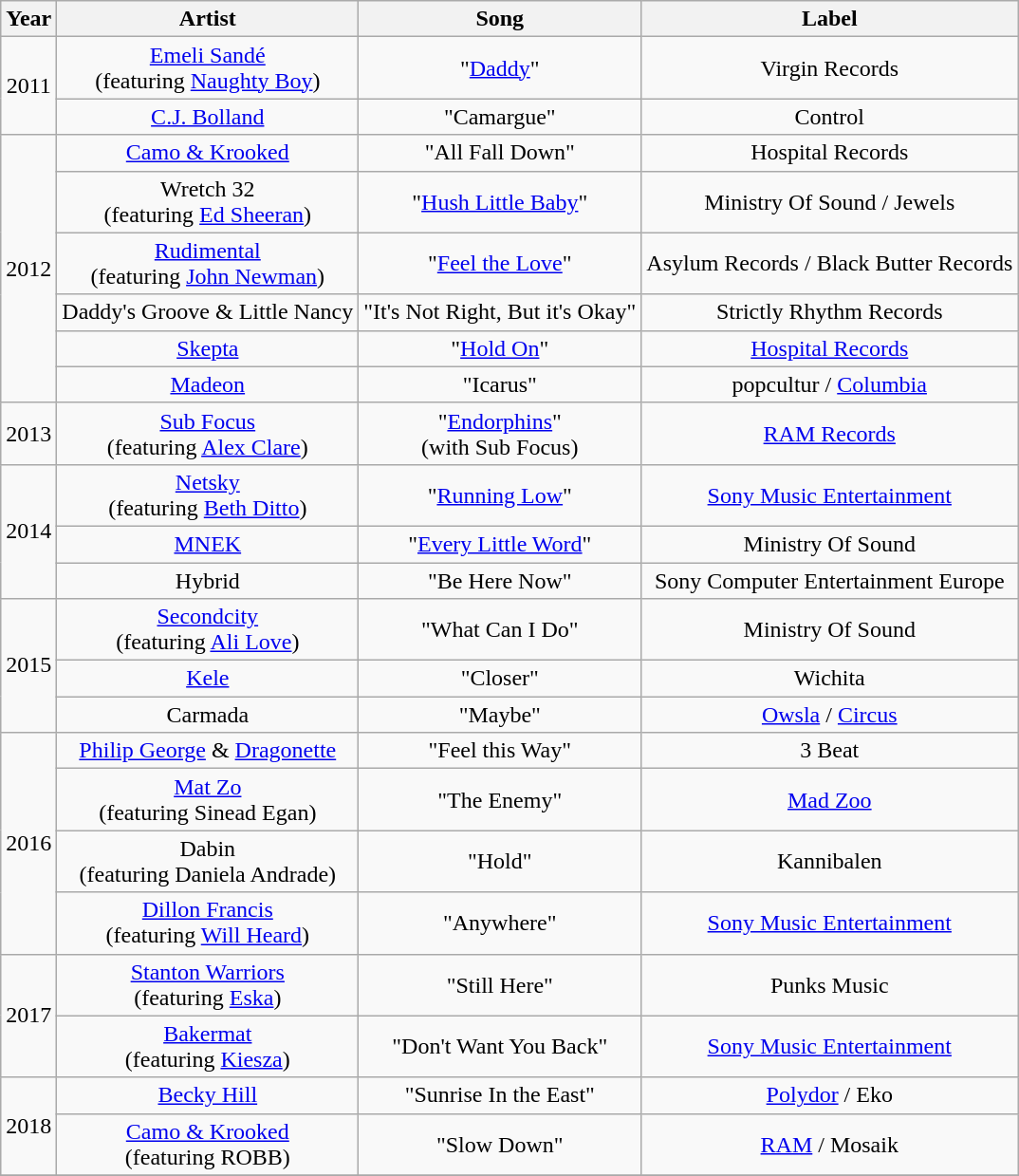<table class="wikitable">
<tr>
<th>Year</th>
<th>Artist</th>
<th>Song</th>
<th>Label</th>
</tr>
<tr>
<td align=center rowspan="2">2011</td>
<td align=center><a href='#'>Emeli Sandé</a><br><span>(featuring <a href='#'>Naughty Boy</a>)</span></td>
<td align=center>"<a href='#'>Daddy</a>"</td>
<td align=center>Virgin Records</td>
</tr>
<tr>
<td align=center><a href='#'>C.J. Bolland</a></td>
<td align=center>"Camargue"</td>
<td align=center>Control</td>
</tr>
<tr>
<td align=center rowspan="6">2012</td>
<td align=center><a href='#'>Camo & Krooked</a></td>
<td align=center>"All Fall Down"</td>
<td align=center>Hospital Records</td>
</tr>
<tr>
<td align=center>Wretch 32<br><span>(featuring <a href='#'>Ed Sheeran</a>)</span></td>
<td align=center>"<a href='#'>Hush Little Baby</a>"</td>
<td align=center>Ministry Of Sound / Jewels</td>
</tr>
<tr>
<td align=center><a href='#'>Rudimental</a><br><span>(featuring <a href='#'>John Newman</a>)</span></td>
<td align=center>"<a href='#'>Feel the Love</a>"</td>
<td align=center>Asylum Records / Black Butter Records</td>
</tr>
<tr>
<td align=center>Daddy's Groove & Little Nancy</td>
<td align=center>"It's Not Right, But it's Okay"</td>
<td align=center>Strictly Rhythm Records</td>
</tr>
<tr>
<td align=center><a href='#'>Skepta</a></td>
<td align=center>"<a href='#'>Hold On</a>"</td>
<td align=center><a href='#'>Hospital Records</a></td>
</tr>
<tr>
<td align=center><a href='#'>Madeon</a></td>
<td align=center>"Icarus"</td>
<td align=center>popcultur / <a href='#'>Columbia</a></td>
</tr>
<tr>
<td align=center>2013</td>
<td align=center><a href='#'>Sub Focus</a><br><span>(featuring <a href='#'>Alex Clare</a>)</span></td>
<td align=center>"<a href='#'>Endorphins</a>" <br><span>(with Sub Focus)</span></td>
<td align=center><a href='#'>RAM Records</a></td>
</tr>
<tr>
<td align=center rowspan="3">2014</td>
<td align=center><a href='#'>Netsky</a><br><span>(featuring <a href='#'>Beth Ditto</a>)</span></td>
<td align=center>"<a href='#'>Running Low</a>"</td>
<td align=center><a href='#'>Sony Music Entertainment</a></td>
</tr>
<tr>
<td align=center><a href='#'>MNEK</a></td>
<td align=center>"<a href='#'>Every Little Word</a>"</td>
<td align=center>Ministry Of Sound</td>
</tr>
<tr>
<td align=center>Hybrid</td>
<td align=center>"Be Here Now"</td>
<td align=center>Sony Computer Entertainment Europe</td>
</tr>
<tr>
<td align=center rowspan="3">2015</td>
<td align=center><a href='#'>Secondcity</a><br><span>(featuring <a href='#'>Ali Love</a>)</span></td>
<td align=center>"What Can I Do"</td>
<td align=center>Ministry Of Sound</td>
</tr>
<tr>
<td align=center><a href='#'>Kele</a></td>
<td align=center>"Closer"</td>
<td align=center>Wichita</td>
</tr>
<tr>
<td align=center>Carmada</td>
<td align=center>"Maybe"</td>
<td align=center><a href='#'>Owsla</a> / <a href='#'>Circus</a></td>
</tr>
<tr>
<td align=center rowspan=4">2016</td>
<td align=center><a href='#'>Philip George</a> & <a href='#'>Dragonette</a></td>
<td align=center>"Feel this Way"</td>
<td align=center>3 Beat</td>
</tr>
<tr>
<td align=center><a href='#'>Mat Zo</a> <br><span>(featuring Sinead Egan)</span></td>
<td align=center>"The Enemy"</td>
<td align=center><a href='#'>Mad Zoo</a></td>
</tr>
<tr>
<td align=center>Dabin <br><span>(featuring Daniela Andrade)</span></td>
<td align=center>"Hold"</td>
<td align=center>Kannibalen</td>
</tr>
<tr>
<td align=center><a href='#'>Dillon Francis</a> <br><span>(featuring <a href='#'>Will Heard</a>)</span></td>
<td align=center>"Anywhere"</td>
<td align=center><a href='#'>Sony Music Entertainment</a></td>
</tr>
<tr>
<td align=center rowspan=2">2017</td>
<td align=center><a href='#'>Stanton Warriors</a> <br><span>(featuring <a href='#'>Eska</a>)</span></td>
<td align=center>"Still Here"</td>
<td align=center>Punks Music</td>
</tr>
<tr>
<td align=center><a href='#'>Bakermat</a> <br><span>(featuring <a href='#'>Kiesza</a>)</span></td>
<td align=center>"Don't Want You Back"</td>
<td align=center><a href='#'>Sony Music Entertainment</a></td>
</tr>
<tr>
<td align=center rowspan=2">2018</td>
<td align=center><a href='#'>Becky Hill</a></td>
<td align=center>"Sunrise In the East"</td>
<td align=center><a href='#'>Polydor</a> / Eko</td>
</tr>
<tr>
<td align=center><a href='#'>Camo & Krooked</a> <br><span>(featuring ROBB)</span></td>
<td align=center>"Slow Down"</td>
<td align=center><a href='#'>RAM</a> / Mosaik</td>
</tr>
<tr>
</tr>
</table>
